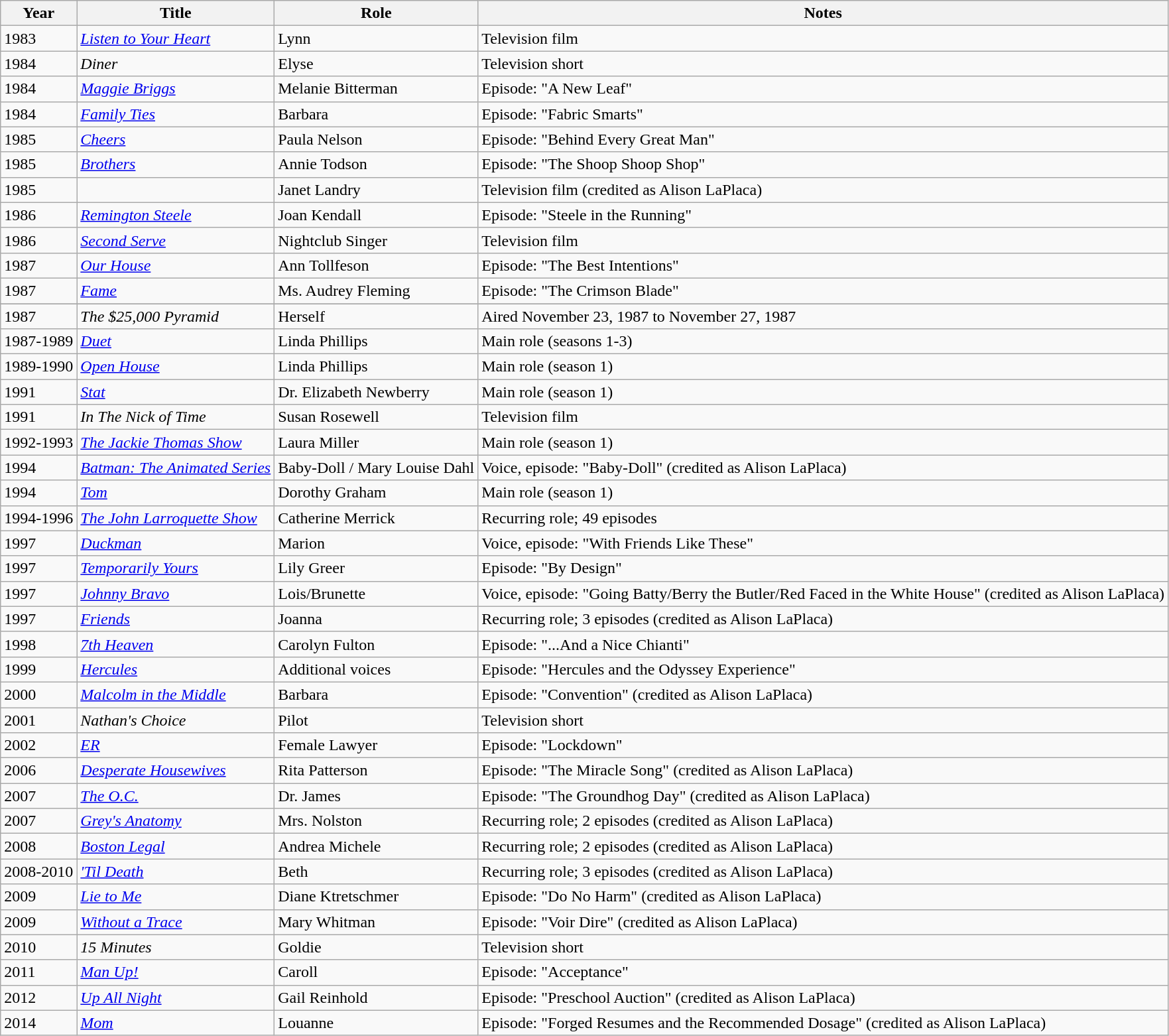<table class="wikitable sortable">
<tr>
<th>Year</th>
<th>Title</th>
<th>Role</th>
<th>Notes</th>
</tr>
<tr>
<td>1983</td>
<td><em><a href='#'>Listen to Your Heart</a></em></td>
<td>Lynn</td>
<td>Television film</td>
</tr>
<tr>
<td>1984</td>
<td><em>Diner</em></td>
<td>Elyse</td>
<td>Television short</td>
</tr>
<tr>
<td>1984</td>
<td><em><a href='#'>Maggie Briggs</a></em></td>
<td>Melanie Bitterman</td>
<td>Episode: "A New Leaf"</td>
</tr>
<tr>
<td>1984</td>
<td><em><a href='#'>Family Ties</a></em></td>
<td>Barbara</td>
<td>Episode: "Fabric Smarts"</td>
</tr>
<tr>
<td>1985</td>
<td><em><a href='#'>Cheers</a></em></td>
<td>Paula Nelson</td>
<td>Episode: "Behind Every Great Man"</td>
</tr>
<tr>
<td>1985</td>
<td><em><a href='#'>Brothers</a></em></td>
<td>Annie Todson</td>
<td>Episode: "The Shoop Shoop Shop"</td>
</tr>
<tr>
<td>1985</td>
<td><em></em></td>
<td>Janet Landry</td>
<td>Television film (credited as Alison LaPlaca)</td>
</tr>
<tr>
<td>1986</td>
<td><em><a href='#'>Remington Steele</a></em></td>
<td>Joan Kendall</td>
<td>Episode: "Steele in the Running"</td>
</tr>
<tr>
<td>1986</td>
<td><em><a href='#'>Second Serve</a></em></td>
<td>Nightclub Singer</td>
<td>Television film</td>
</tr>
<tr>
<td>1987</td>
<td><em><a href='#'>Our House</a></em></td>
<td>Ann Tollfeson</td>
<td>Episode: "The Best Intentions"</td>
</tr>
<tr>
<td>1987</td>
<td><em><a href='#'>Fame</a></em></td>
<td>Ms. Audrey Fleming</td>
<td>Episode: "The Crimson Blade"</td>
</tr>
<tr>
</tr>
<tr>
<td>1987</td>
<td><em>The $25,000 Pyramid</em></td>
<td>Herself</td>
<td>Aired November 23, 1987 to November 27, 1987</td>
</tr>
<tr>
<td>1987-1989</td>
<td><em><a href='#'>Duet</a></em></td>
<td>Linda Phillips</td>
<td>Main role (seasons 1-3)</td>
</tr>
<tr>
<td>1989-1990</td>
<td><em><a href='#'>Open House</a></em></td>
<td>Linda Phillips</td>
<td>Main role (season 1)</td>
</tr>
<tr>
<td>1991</td>
<td><em> <a href='#'>Stat</a></em></td>
<td>Dr. Elizabeth Newberry</td>
<td>Main role (season 1)</td>
</tr>
<tr>
<td>1991</td>
<td><em>In The Nick of Time</em></td>
<td>Susan Rosewell</td>
<td>Television film</td>
</tr>
<tr>
<td>1992-1993</td>
<td><em><a href='#'>The Jackie Thomas Show</a></em></td>
<td>Laura Miller</td>
<td>Main role (season 1)</td>
</tr>
<tr>
<td>1994</td>
<td><em><a href='#'>Batman: The Animated Series</a></em></td>
<td>Baby-Doll / Mary Louise Dahl</td>
<td>Voice, episode: "Baby-Doll" (credited as Alison LaPlaca)</td>
</tr>
<tr>
<td>1994</td>
<td><em><a href='#'>Tom</a></em></td>
<td>Dorothy Graham</td>
<td>Main role (season 1)</td>
</tr>
<tr>
<td>1994-1996</td>
<td><em><a href='#'>The John Larroquette Show</a></em></td>
<td>Catherine Merrick</td>
<td>Recurring role; 49 episodes</td>
</tr>
<tr>
<td>1997</td>
<td><em><a href='#'>Duckman</a></em></td>
<td>Marion</td>
<td>Voice, episode: "With Friends Like These"</td>
</tr>
<tr>
<td>1997</td>
<td><em><a href='#'>Temporarily Yours</a></em></td>
<td>Lily Greer</td>
<td>Episode: "By Design"</td>
</tr>
<tr>
<td>1997</td>
<td><em><a href='#'>Johnny Bravo</a></em></td>
<td>Lois/Brunette</td>
<td>Voice, episode: "Going Batty/Berry the Butler/Red Faced in the White House" (credited as Alison LaPlaca)</td>
</tr>
<tr>
<td>1997</td>
<td><em><a href='#'>Friends</a></em></td>
<td>Joanna</td>
<td>Recurring role; 3 episodes (credited as Alison LaPlaca)</td>
</tr>
<tr>
<td>1998</td>
<td><em><a href='#'>7th Heaven</a></em></td>
<td>Carolyn Fulton</td>
<td>Episode: "...And a Nice Chianti"</td>
</tr>
<tr>
<td>1999</td>
<td><em><a href='#'>Hercules</a></em></td>
<td>Additional voices</td>
<td>Episode: "Hercules and the Odyssey Experience"</td>
</tr>
<tr>
<td>2000</td>
<td><em><a href='#'>Malcolm in the Middle</a></em></td>
<td>Barbara</td>
<td>Episode: "Convention" (credited as Alison LaPlaca)</td>
</tr>
<tr>
<td>2001</td>
<td><em>Nathan's Choice</em></td>
<td>Pilot</td>
<td>Television short</td>
</tr>
<tr>
<td>2002</td>
<td><em><a href='#'>ER</a></em></td>
<td>Female Lawyer</td>
<td>Episode: "Lockdown"</td>
</tr>
<tr>
<td>2006</td>
<td><em><a href='#'>Desperate Housewives</a></em></td>
<td>Rita Patterson</td>
<td>Episode: "The Miracle Song" (credited as Alison LaPlaca)</td>
</tr>
<tr>
<td>2007</td>
<td><em><a href='#'>The O.C.</a></em></td>
<td>Dr. James</td>
<td>Episode: "The Groundhog Day" (credited as Alison LaPlaca)</td>
</tr>
<tr>
<td>2007</td>
<td><em><a href='#'>Grey's Anatomy</a></em></td>
<td>Mrs. Nolston</td>
<td>Recurring role; 2 episodes (credited as Alison LaPlaca)</td>
</tr>
<tr>
<td>2008</td>
<td><em><a href='#'>Boston Legal</a></em></td>
<td>Andrea Michele</td>
<td>Recurring role; 2 episodes (credited as Alison LaPlaca)</td>
</tr>
<tr>
<td>2008-2010</td>
<td><em><a href='#'>'Til Death</a></em></td>
<td>Beth</td>
<td>Recurring role; 3 episodes (credited as Alison LaPlaca)</td>
</tr>
<tr>
<td>2009</td>
<td><em><a href='#'>Lie to Me</a></em></td>
<td>Diane Ktretschmer</td>
<td>Episode: "Do No Harm" (credited as Alison LaPlaca)</td>
</tr>
<tr>
<td>2009</td>
<td><em><a href='#'>Without a Trace</a></em></td>
<td>Mary Whitman</td>
<td>Episode: "Voir Dire" (credited as Alison LaPlaca)</td>
</tr>
<tr>
<td>2010</td>
<td><em>15 Minutes</em></td>
<td>Goldie</td>
<td>Television short</td>
</tr>
<tr>
<td>2011</td>
<td><em><a href='#'>Man Up!</a></em></td>
<td>Caroll</td>
<td>Episode: "Acceptance"</td>
</tr>
<tr>
<td>2012</td>
<td><em><a href='#'>Up All Night</a></em></td>
<td>Gail Reinhold</td>
<td>Episode: "Preschool Auction" (credited as Alison LaPlaca)</td>
</tr>
<tr>
<td>2014</td>
<td><em><a href='#'>Mom</a></em></td>
<td>Louanne</td>
<td>Episode: "Forged Resumes and the Recommended Dosage" (credited as Alison LaPlaca)</td>
</tr>
</table>
